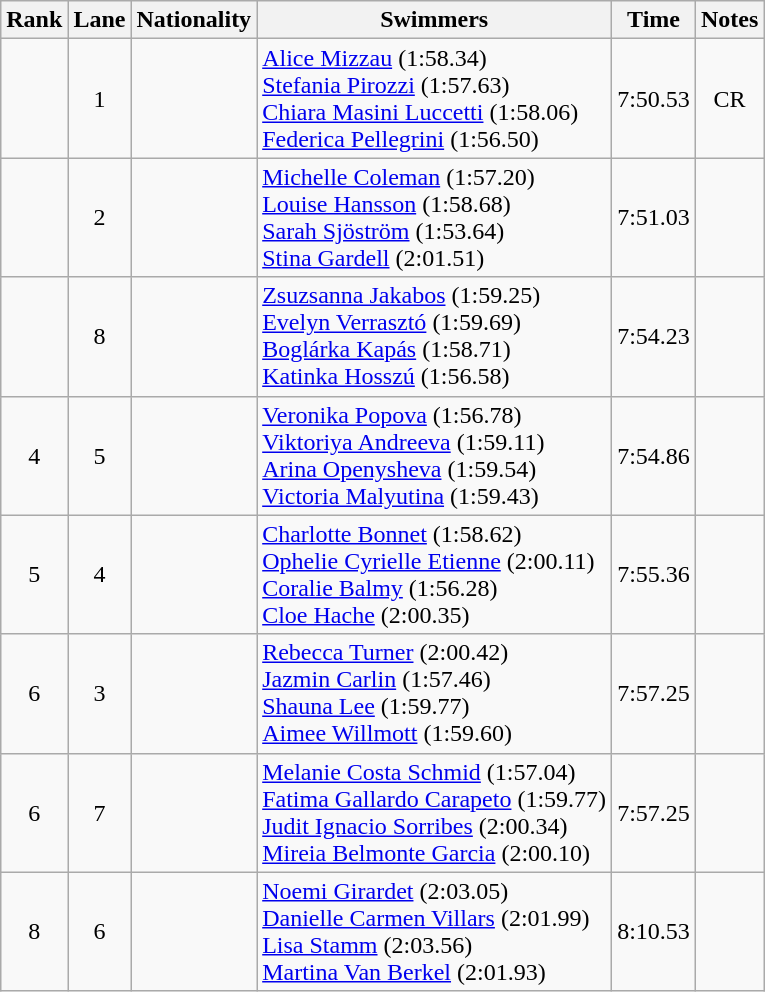<table class="wikitable sortable" style="text-align:center">
<tr>
<th>Rank</th>
<th>Lane</th>
<th>Nationality</th>
<th>Swimmers</th>
<th>Time</th>
<th>Notes</th>
</tr>
<tr>
<td></td>
<td>1</td>
<td align=left></td>
<td align=left><a href='#'>Alice Mizzau</a> (1:58.34)<br><a href='#'>Stefania Pirozzi</a> (1:57.63)<br><a href='#'>Chiara Masini Luccetti</a> (1:58.06)<br><a href='#'>Federica Pellegrini</a> (1:56.50)</td>
<td>7:50.53</td>
<td>CR</td>
</tr>
<tr>
<td></td>
<td>2</td>
<td align=left></td>
<td align=left><a href='#'>Michelle Coleman</a> (1:57.20)<br><a href='#'>Louise Hansson</a> (1:58.68)<br><a href='#'>Sarah Sjöström</a> (1:53.64)<br><a href='#'>Stina Gardell</a> (2:01.51)</td>
<td>7:51.03</td>
<td></td>
</tr>
<tr>
<td></td>
<td>8</td>
<td align=left></td>
<td align=left><a href='#'>Zsuzsanna Jakabos</a> (1:59.25)<br><a href='#'>Evelyn Verrasztó</a> (1:59.69)<br><a href='#'>Boglárka Kapás</a> (1:58.71)<br><a href='#'>Katinka Hosszú</a> (1:56.58)</td>
<td>7:54.23</td>
<td></td>
</tr>
<tr>
<td>4</td>
<td>5</td>
<td align=left></td>
<td align=left><a href='#'>Veronika Popova</a> (1:56.78)<br><a href='#'>Viktoriya Andreeva</a> (1:59.11)<br><a href='#'>Arina Openysheva</a> (1:59.54)<br><a href='#'>Victoria Malyutina</a> (1:59.43)</td>
<td>7:54.86</td>
<td></td>
</tr>
<tr>
<td>5</td>
<td>4</td>
<td align=left></td>
<td align=left><a href='#'>Charlotte Bonnet</a> (1:58.62)<br> <a href='#'>Ophelie Cyrielle Etienne</a> (2:00.11)<br> <a href='#'>Coralie Balmy</a> (1:56.28)<br> <a href='#'>Cloe Hache</a> (2:00.35)</td>
<td>7:55.36</td>
<td></td>
</tr>
<tr>
<td>6</td>
<td>3</td>
<td align=left></td>
<td align=left><a href='#'>Rebecca Turner</a> (2:00.42)<br> <a href='#'>Jazmin Carlin</a> (1:57.46)<br> <a href='#'>Shauna Lee</a> (1:59.77)<br> <a href='#'>Aimee Willmott</a> (1:59.60)</td>
<td>7:57.25</td>
<td></td>
</tr>
<tr>
<td>6</td>
<td>7</td>
<td align=left></td>
<td align=left><a href='#'>Melanie Costa Schmid</a> (1:57.04)<br> <a href='#'>Fatima Gallardo Carapeto</a> (1:59.77)<br> <a href='#'>Judit Ignacio Sorribes</a>  (2:00.34)<br> <a href='#'>Mireia Belmonte Garcia</a> (2:00.10)</td>
<td>7:57.25</td>
<td></td>
</tr>
<tr>
<td>8</td>
<td>6</td>
<td align=left></td>
<td align=left><a href='#'>Noemi Girardet</a> (2:03.05)<br> <a href='#'>Danielle Carmen Villars</a> (2:01.99)<br> <a href='#'>Lisa Stamm</a> (2:03.56)<br> <a href='#'>Martina Van Berkel</a> (2:01.93)</td>
<td>8:10.53</td>
<td></td>
</tr>
</table>
